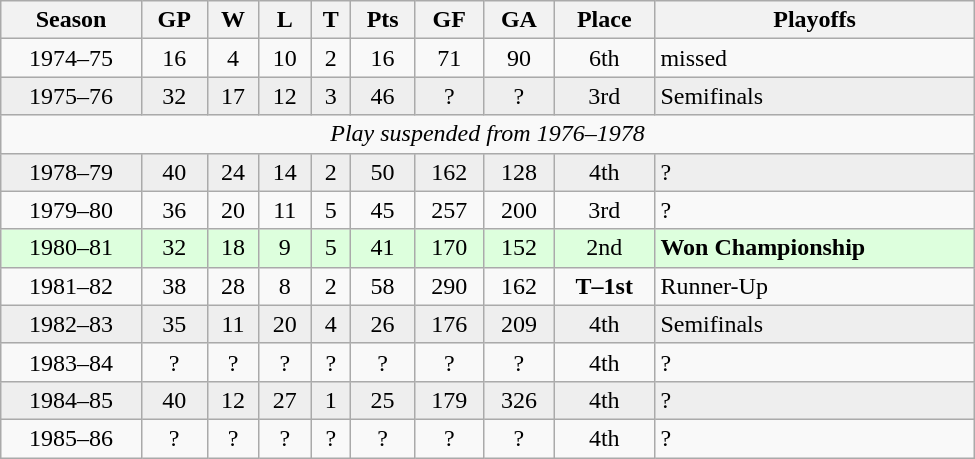<table class="wikitable" style="text-align:center" width=650em>
<tr>
<th>Season</th>
<th>GP</th>
<th>W</th>
<th>L</th>
<th>T</th>
<th>Pts</th>
<th>GF</th>
<th>GA</th>
<th>Place</th>
<th>Playoffs</th>
</tr>
<tr>
<td>1974–75</td>
<td>16</td>
<td>4</td>
<td>10</td>
<td>2</td>
<td>16</td>
<td>71</td>
<td>90</td>
<td>6th</td>
<td align="left">missed</td>
</tr>
<tr bgcolor=eeeeee>
<td>1975–76</td>
<td>32</td>
<td>17</td>
<td>12</td>
<td>3</td>
<td>46</td>
<td>?</td>
<td>?</td>
<td>3rd</td>
<td align="left">Semifinals</td>
</tr>
<tr>
<td colspan=10><em>Play suspended from 1976–1978</em></td>
</tr>
<tr bgcolor=eeeeee>
<td>1978–79</td>
<td>40</td>
<td>24</td>
<td>14</td>
<td>2</td>
<td>50</td>
<td>162</td>
<td>128</td>
<td>4th</td>
<td align="left">?</td>
</tr>
<tr>
<td>1979–80</td>
<td>36</td>
<td>20</td>
<td>11</td>
<td>5</td>
<td>45</td>
<td>257</td>
<td>200</td>
<td>3rd</td>
<td align="left">?</td>
</tr>
<tr bgcolor=ddffdd>
<td>1980–81</td>
<td>32</td>
<td>18</td>
<td>9</td>
<td>5</td>
<td>41</td>
<td>170</td>
<td>152</td>
<td>2nd</td>
<td align="left"><strong>Won Championship</strong></td>
</tr>
<tr>
<td>1981–82</td>
<td>38</td>
<td>28</td>
<td>8</td>
<td>2</td>
<td>58</td>
<td>290</td>
<td>162</td>
<td><strong>T–1st</strong></td>
<td align="left">Runner-Up</td>
</tr>
<tr bgcolor=eeeeee>
<td>1982–83</td>
<td>35</td>
<td>11</td>
<td>20</td>
<td>4</td>
<td>26</td>
<td>176</td>
<td>209</td>
<td>4th</td>
<td align="left">Semifinals</td>
</tr>
<tr>
<td>1983–84</td>
<td>?</td>
<td>?</td>
<td>?</td>
<td>?</td>
<td>?</td>
<td>?</td>
<td>?</td>
<td>4th</td>
<td align="left">?</td>
</tr>
<tr bgcolor=eeeeee>
<td>1984–85</td>
<td>40</td>
<td>12</td>
<td>27</td>
<td>1</td>
<td>25</td>
<td>179</td>
<td>326</td>
<td>4th</td>
<td align="left">?</td>
</tr>
<tr>
<td>1985–86</td>
<td>?</td>
<td>?</td>
<td>?</td>
<td>?</td>
<td>?</td>
<td>?</td>
<td>?</td>
<td>4th</td>
<td align="left">?</td>
</tr>
</table>
